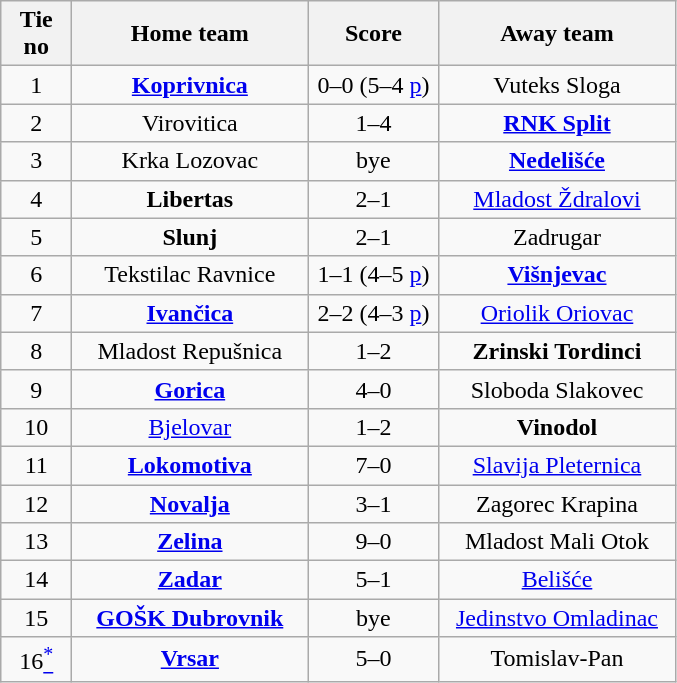<table class="wikitable" style="text-align: center">
<tr>
<th width=40>Tie no</th>
<th width=150>Home team</th>
<th width=80>Score</th>
<th width=150>Away team</th>
</tr>
<tr>
<td>1</td>
<td><strong><a href='#'>Koprivnica</a></strong></td>
<td>0–0 (5–4 <a href='#'>p</a>)</td>
<td>Vuteks Sloga</td>
</tr>
<tr>
<td>2</td>
<td>Virovitica</td>
<td>1–4</td>
<td><strong><a href='#'>RNK Split</a></strong></td>
</tr>
<tr>
<td>3</td>
<td>Krka Lozovac</td>
<td>bye</td>
<td><strong><a href='#'>Nedelišće</a></strong></td>
</tr>
<tr>
<td>4</td>
<td><strong>Libertas</strong></td>
<td>2–1</td>
<td><a href='#'>Mladost Ždralovi</a></td>
</tr>
<tr>
<td>5</td>
<td><strong>Slunj</strong></td>
<td>2–1</td>
<td>Zadrugar</td>
</tr>
<tr>
<td>6</td>
<td>Tekstilac Ravnice</td>
<td>1–1 (4–5 <a href='#'>p</a>)</td>
<td><strong><a href='#'>Višnjevac</a></strong></td>
</tr>
<tr>
<td>7</td>
<td><strong><a href='#'>Ivančica</a></strong></td>
<td>2–2 (4–3 <a href='#'>p</a>)</td>
<td><a href='#'>Oriolik Oriovac</a></td>
</tr>
<tr>
<td>8</td>
<td>Mladost Repušnica</td>
<td>1–2</td>
<td><strong>Zrinski Tordinci</strong></td>
</tr>
<tr>
<td>9</td>
<td><strong><a href='#'>Gorica</a></strong></td>
<td>4–0</td>
<td>Sloboda Slakovec</td>
</tr>
<tr>
<td>10</td>
<td><a href='#'>Bjelovar</a></td>
<td>1–2</td>
<td><strong>Vinodol</strong></td>
</tr>
<tr>
<td>11</td>
<td><strong><a href='#'>Lokomotiva</a></strong></td>
<td>7–0</td>
<td><a href='#'>Slavija Pleternica</a></td>
</tr>
<tr>
<td>12</td>
<td><strong><a href='#'>Novalja</a></strong></td>
<td>3–1</td>
<td>Zagorec Krapina</td>
</tr>
<tr>
<td>13</td>
<td><strong><a href='#'>Zelina</a></strong></td>
<td>9–0</td>
<td>Mladost Mali Otok</td>
</tr>
<tr>
<td>14</td>
<td><strong><a href='#'>Zadar</a></strong></td>
<td>5–1</td>
<td><a href='#'>Belišće</a></td>
</tr>
<tr>
<td>15</td>
<td><strong><a href='#'>GOŠK Dubrovnik</a></strong></td>
<td>bye</td>
<td><a href='#'>Jedinstvo Omladinac</a></td>
</tr>
<tr>
<td>16<a href='#'><sup>*</sup></a></td>
<td><strong><a href='#'>Vrsar</a></strong></td>
<td>5–0</td>
<td>Tomislav-Pan</td>
</tr>
</table>
